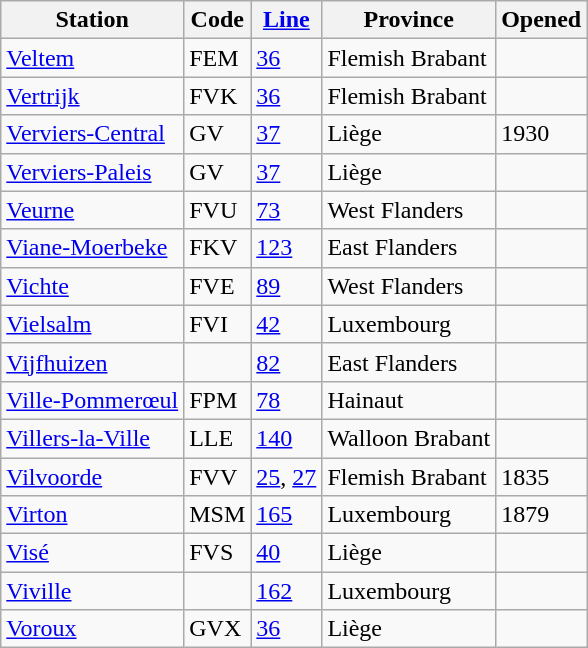<table class="wikitable sortable">
<tr>
<th>Station</th>
<th>Code</th>
<th><a href='#'>Line</a></th>
<th>Province</th>
<th>Opened</th>
</tr>
<tr>
<td><a href='#'>Veltem</a></td>
<td>FEM</td>
<td><a href='#'>36</a></td>
<td>Flemish Brabant</td>
<td></td>
</tr>
<tr>
<td><a href='#'>Vertrijk</a></td>
<td>FVK</td>
<td><a href='#'>36</a></td>
<td>Flemish Brabant</td>
<td></td>
</tr>
<tr>
<td><a href='#'>Verviers-Central</a></td>
<td>GV</td>
<td><a href='#'>37</a></td>
<td>Liège</td>
<td>1930</td>
</tr>
<tr>
<td><a href='#'>Verviers-Paleis</a></td>
<td>GV</td>
<td><a href='#'>37</a></td>
<td>Liège</td>
<td></td>
</tr>
<tr>
<td><a href='#'>Veurne</a></td>
<td>FVU</td>
<td><a href='#'>73</a></td>
<td>West Flanders</td>
<td></td>
</tr>
<tr>
<td><a href='#'>Viane-Moerbeke</a></td>
<td>FKV</td>
<td><a href='#'>123</a></td>
<td>East Flanders</td>
<td></td>
</tr>
<tr>
<td><a href='#'>Vichte</a></td>
<td>FVE</td>
<td><a href='#'>89</a></td>
<td>West Flanders</td>
<td></td>
</tr>
<tr>
<td><a href='#'>Vielsalm</a></td>
<td>FVI</td>
<td><a href='#'>42</a></td>
<td>Luxembourg</td>
<td></td>
</tr>
<tr>
<td><a href='#'>Vijfhuizen</a></td>
<td></td>
<td><a href='#'>82</a></td>
<td>East Flanders</td>
<td></td>
</tr>
<tr>
<td><a href='#'>Ville-Pommerœul</a></td>
<td>FPM</td>
<td><a href='#'>78</a></td>
<td>Hainaut</td>
<td></td>
</tr>
<tr>
<td><a href='#'>Villers-la-Ville</a></td>
<td>LLE</td>
<td><a href='#'>140</a></td>
<td>Walloon Brabant</td>
<td></td>
</tr>
<tr>
<td><a href='#'>Vilvoorde</a></td>
<td>FVV</td>
<td><a href='#'>25</a>, <a href='#'>27</a></td>
<td>Flemish Brabant</td>
<td>1835</td>
</tr>
<tr>
<td><a href='#'>Virton</a></td>
<td>MSM</td>
<td><a href='#'>165</a></td>
<td>Luxembourg</td>
<td>1879</td>
</tr>
<tr>
<td><a href='#'>Visé</a></td>
<td>FVS</td>
<td><a href='#'>40</a></td>
<td>Liège</td>
<td></td>
</tr>
<tr>
<td><a href='#'>Viville</a></td>
<td></td>
<td><a href='#'>162</a></td>
<td>Luxembourg</td>
<td></td>
</tr>
<tr>
<td><a href='#'>Voroux</a></td>
<td>GVX</td>
<td><a href='#'>36</a></td>
<td>Liège</td>
<td></td>
</tr>
</table>
